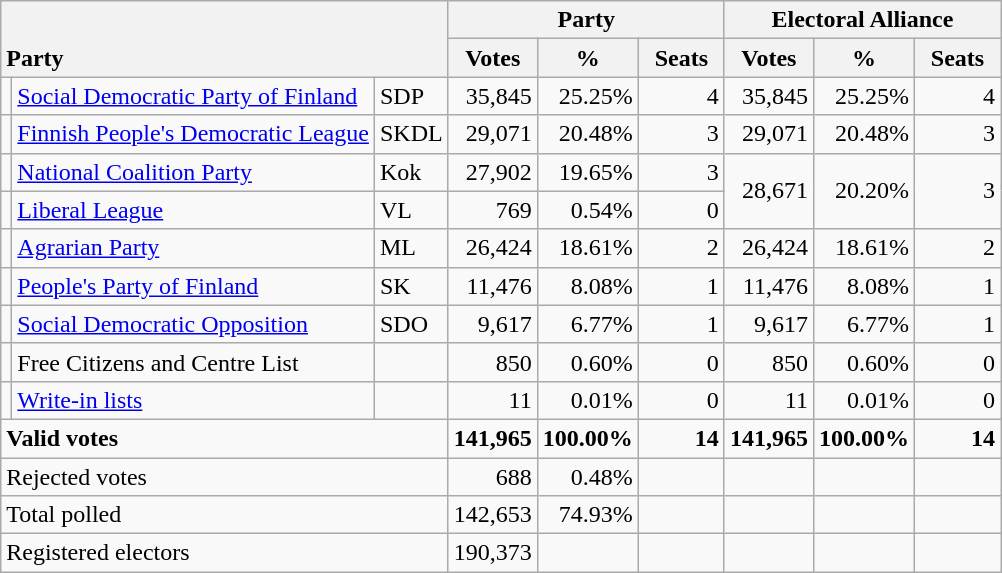<table class="wikitable" border="1" style="text-align:right;">
<tr>
<th style="text-align:left;" valign=bottom rowspan=2 colspan=3>Party</th>
<th colspan=3>Party</th>
<th colspan=3>Electoral Alliance</th>
</tr>
<tr>
<th align=center valign=bottom width="50">Votes</th>
<th align=center valign=bottom width="50">%</th>
<th align=center valign=bottom width="50">Seats</th>
<th align=center valign=bottom width="50">Votes</th>
<th align=center valign=bottom width="50">%</th>
<th align=center valign=bottom width="50">Seats</th>
</tr>
<tr>
<td></td>
<td align=left style="white-space: nowrap;"><a href='#'>Social Democratic Party of Finland</a></td>
<td align=left>SDP</td>
<td>35,845</td>
<td>25.25%</td>
<td>4</td>
<td>35,845</td>
<td>25.25%</td>
<td>4</td>
</tr>
<tr>
<td></td>
<td align=left><a href='#'>Finnish People's Democratic League</a></td>
<td align=left>SKDL</td>
<td>29,071</td>
<td>20.48%</td>
<td>3</td>
<td>29,071</td>
<td>20.48%</td>
<td>3</td>
</tr>
<tr>
<td></td>
<td align=left><a href='#'>National Coalition Party</a></td>
<td align=left>Kok</td>
<td>27,902</td>
<td>19.65%</td>
<td>3</td>
<td rowspan=2>28,671</td>
<td rowspan=2>20.20%</td>
<td rowspan=2>3</td>
</tr>
<tr>
<td></td>
<td align=left><a href='#'>Liberal League</a></td>
<td align=left>VL</td>
<td>769</td>
<td>0.54%</td>
<td>0</td>
</tr>
<tr>
<td></td>
<td align=left><a href='#'>Agrarian Party</a></td>
<td align=left>ML</td>
<td>26,424</td>
<td>18.61%</td>
<td>2</td>
<td>26,424</td>
<td>18.61%</td>
<td>2</td>
</tr>
<tr>
<td></td>
<td align=left><a href='#'>People's Party of Finland</a></td>
<td align=left>SK</td>
<td>11,476</td>
<td>8.08%</td>
<td>1</td>
<td>11,476</td>
<td>8.08%</td>
<td>1</td>
</tr>
<tr>
<td></td>
<td align=left><a href='#'>Social Democratic Opposition</a></td>
<td align=left>SDO</td>
<td>9,617</td>
<td>6.77%</td>
<td>1</td>
<td>9,617</td>
<td>6.77%</td>
<td>1</td>
</tr>
<tr>
<td></td>
<td align=left>Free Citizens and Centre List</td>
<td align=left></td>
<td>850</td>
<td>0.60%</td>
<td>0</td>
<td>850</td>
<td>0.60%</td>
<td>0</td>
</tr>
<tr>
<td></td>
<td align=left><a href='#'>Write-in lists</a></td>
<td align=left></td>
<td>11</td>
<td>0.01%</td>
<td>0</td>
<td>11</td>
<td>0.01%</td>
<td>0</td>
</tr>
<tr style="font-weight:bold">
<td align=left colspan=3>Valid votes</td>
<td>141,965</td>
<td>100.00%</td>
<td>14</td>
<td>141,965</td>
<td>100.00%</td>
<td>14</td>
</tr>
<tr>
<td align=left colspan=3>Rejected votes</td>
<td>688</td>
<td>0.48%</td>
<td></td>
<td></td>
<td></td>
<td></td>
</tr>
<tr>
<td align=left colspan=3>Total polled</td>
<td>142,653</td>
<td>74.93%</td>
<td></td>
<td></td>
<td></td>
<td></td>
</tr>
<tr>
<td align=left colspan=3>Registered electors</td>
<td>190,373</td>
<td></td>
<td></td>
<td></td>
<td></td>
<td></td>
</tr>
</table>
